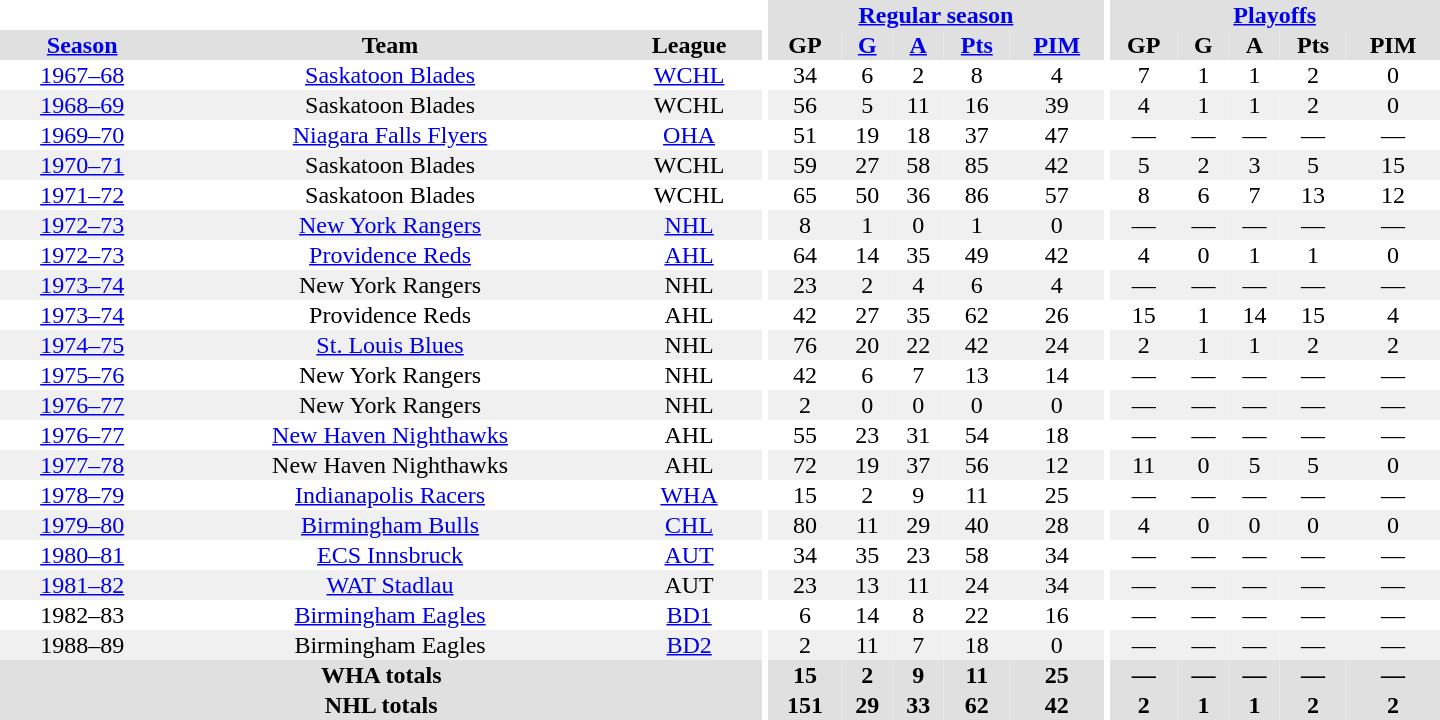<table border="0" cellpadding="1" cellspacing="0" style="text-align:center; width:60em">
<tr bgcolor="#e0e0e0">
<th colspan="3" bgcolor="#ffffff"></th>
<th rowspan="100" bgcolor="#ffffff"></th>
<th colspan="5"><a href='#'>Regular season</a></th>
<th rowspan="100" bgcolor="#ffffff"></th>
<th colspan="5"><a href='#'>Playoffs</a></th>
</tr>
<tr bgcolor="#e0e0e0">
<th><a href='#'>Season</a></th>
<th>Team</th>
<th>League</th>
<th>GP</th>
<th><a href='#'>G</a></th>
<th><a href='#'>A</a></th>
<th><a href='#'>Pts</a></th>
<th><a href='#'>PIM</a></th>
<th>GP</th>
<th>G</th>
<th>A</th>
<th>Pts</th>
<th>PIM</th>
</tr>
<tr>
<td><a href='#'>1967–68</a></td>
<td><a href='#'>Saskatoon Blades</a></td>
<td><a href='#'>WCHL</a></td>
<td>34</td>
<td>6</td>
<td>2</td>
<td>8</td>
<td>4</td>
<td>7</td>
<td>1</td>
<td>1</td>
<td>2</td>
<td>0</td>
</tr>
<tr bgcolor="#f0f0f0">
<td><a href='#'>1968–69</a></td>
<td>Saskatoon Blades</td>
<td>WCHL</td>
<td>56</td>
<td>5</td>
<td>11</td>
<td>16</td>
<td>39</td>
<td>4</td>
<td>1</td>
<td>1</td>
<td>2</td>
<td>0</td>
</tr>
<tr>
<td><a href='#'>1969–70</a></td>
<td><a href='#'>Niagara Falls Flyers</a></td>
<td><a href='#'>OHA</a></td>
<td>51</td>
<td>19</td>
<td>18</td>
<td>37</td>
<td>47</td>
<td>—</td>
<td>—</td>
<td>—</td>
<td>—</td>
<td>—</td>
</tr>
<tr bgcolor="#f0f0f0">
<td><a href='#'>1970–71</a></td>
<td>Saskatoon Blades</td>
<td>WCHL</td>
<td>59</td>
<td>27</td>
<td>58</td>
<td>85</td>
<td>42</td>
<td>5</td>
<td>2</td>
<td>3</td>
<td>5</td>
<td>15</td>
</tr>
<tr>
<td><a href='#'>1971–72</a></td>
<td>Saskatoon Blades</td>
<td>WCHL</td>
<td>65</td>
<td>50</td>
<td>36</td>
<td>86</td>
<td>57</td>
<td>8</td>
<td>6</td>
<td>7</td>
<td>13</td>
<td>12</td>
</tr>
<tr bgcolor="#f0f0f0">
<td><a href='#'>1972–73</a></td>
<td><a href='#'>New York Rangers</a></td>
<td><a href='#'>NHL</a></td>
<td>8</td>
<td>1</td>
<td>0</td>
<td>1</td>
<td>0</td>
<td>—</td>
<td>—</td>
<td>—</td>
<td>—</td>
<td>—</td>
</tr>
<tr>
<td><a href='#'>1972–73</a></td>
<td><a href='#'>Providence Reds</a></td>
<td><a href='#'>AHL</a></td>
<td>64</td>
<td>14</td>
<td>35</td>
<td>49</td>
<td>42</td>
<td>4</td>
<td>0</td>
<td>1</td>
<td>1</td>
<td>0</td>
</tr>
<tr bgcolor="#f0f0f0">
<td><a href='#'>1973–74</a></td>
<td>New York Rangers</td>
<td>NHL</td>
<td>23</td>
<td>2</td>
<td>4</td>
<td>6</td>
<td>4</td>
<td>—</td>
<td>—</td>
<td>—</td>
<td>—</td>
<td>—</td>
</tr>
<tr>
<td><a href='#'>1973–74</a></td>
<td>Providence Reds</td>
<td>AHL</td>
<td>42</td>
<td>27</td>
<td>35</td>
<td>62</td>
<td>26</td>
<td>15</td>
<td>1</td>
<td>14</td>
<td>15</td>
<td>4</td>
</tr>
<tr bgcolor="#f0f0f0">
<td><a href='#'>1974–75</a></td>
<td><a href='#'>St. Louis Blues</a></td>
<td>NHL</td>
<td>76</td>
<td>20</td>
<td>22</td>
<td>42</td>
<td>24</td>
<td>2</td>
<td>1</td>
<td>1</td>
<td>2</td>
<td>2</td>
</tr>
<tr>
<td><a href='#'>1975–76</a></td>
<td>New York Rangers</td>
<td>NHL</td>
<td>42</td>
<td>6</td>
<td>7</td>
<td>13</td>
<td>14</td>
<td>—</td>
<td>—</td>
<td>—</td>
<td>—</td>
<td>—</td>
</tr>
<tr bgcolor="#f0f0f0">
<td><a href='#'>1976–77</a></td>
<td>New York Rangers</td>
<td>NHL</td>
<td>2</td>
<td>0</td>
<td>0</td>
<td>0</td>
<td>0</td>
<td>—</td>
<td>—</td>
<td>—</td>
<td>—</td>
<td>—</td>
</tr>
<tr>
<td><a href='#'>1976–77</a></td>
<td><a href='#'>New Haven Nighthawks</a></td>
<td>AHL</td>
<td>55</td>
<td>23</td>
<td>31</td>
<td>54</td>
<td>18</td>
<td>—</td>
<td>—</td>
<td>—</td>
<td>—</td>
<td>—</td>
</tr>
<tr bgcolor="#f0f0f0">
<td><a href='#'>1977–78</a></td>
<td>New Haven Nighthawks</td>
<td>AHL</td>
<td>72</td>
<td>19</td>
<td>37</td>
<td>56</td>
<td>12</td>
<td>11</td>
<td>0</td>
<td>5</td>
<td>5</td>
<td>0</td>
</tr>
<tr>
<td><a href='#'>1978–79</a></td>
<td><a href='#'>Indianapolis Racers</a></td>
<td><a href='#'>WHA</a></td>
<td>15</td>
<td>2</td>
<td>9</td>
<td>11</td>
<td>25</td>
<td>—</td>
<td>—</td>
<td>—</td>
<td>—</td>
<td>—</td>
</tr>
<tr bgcolor="#f0f0f0">
<td><a href='#'>1979–80</a></td>
<td><a href='#'>Birmingham Bulls</a></td>
<td><a href='#'>CHL</a></td>
<td>80</td>
<td>11</td>
<td>29</td>
<td>40</td>
<td>28</td>
<td>4</td>
<td>0</td>
<td>0</td>
<td>0</td>
<td>0</td>
</tr>
<tr>
<td><a href='#'>1980–81</a></td>
<td><a href='#'>ECS Innsbruck</a></td>
<td><a href='#'>AUT</a></td>
<td>34</td>
<td>35</td>
<td>23</td>
<td>58</td>
<td>34</td>
<td>—</td>
<td>—</td>
<td>—</td>
<td>—</td>
<td>—</td>
</tr>
<tr bgcolor="#f0f0f0">
<td><a href='#'>1981–82</a></td>
<td><a href='#'>WAT Stadlau</a></td>
<td>AUT</td>
<td>23</td>
<td>13</td>
<td>11</td>
<td>24</td>
<td>34</td>
<td>—</td>
<td>—</td>
<td>—</td>
<td>—</td>
<td>—</td>
</tr>
<tr>
<td>1982–83</td>
<td><a href='#'>Birmingham Eagles</a></td>
<td><a href='#'>BD1</a></td>
<td>6</td>
<td>14</td>
<td>8</td>
<td>22</td>
<td>16</td>
<td>—</td>
<td>—</td>
<td>—</td>
<td>—</td>
<td>—</td>
</tr>
<tr bgcolor="#f0f0f0">
<td>1988–89</td>
<td>Birmingham Eagles</td>
<td><a href='#'>BD2</a></td>
<td>2</td>
<td>11</td>
<td>7</td>
<td>18</td>
<td>0</td>
<td>—</td>
<td>—</td>
<td>—</td>
<td>—</td>
<td>—</td>
</tr>
<tr bgcolor="#e0e0e0">
<th colspan="3">WHA totals</th>
<th>15</th>
<th>2</th>
<th>9</th>
<th>11</th>
<th>25</th>
<th>—</th>
<th>—</th>
<th>—</th>
<th>—</th>
<th>—</th>
</tr>
<tr bgcolor="#e0e0e0">
<th colspan="3">NHL totals</th>
<th>151</th>
<th>29</th>
<th>33</th>
<th>62</th>
<th>42</th>
<th>2</th>
<th>1</th>
<th>1</th>
<th>2</th>
<th>2</th>
</tr>
</table>
